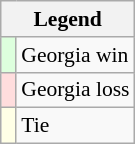<table class="wikitable" style="font-size:90%">
<tr>
<th colspan="2">Legend</th>
</tr>
<tr>
<td bgcolor="#ddffdd"> </td>
<td>Georgia win</td>
</tr>
<tr>
<td bgcolor="#ffdddd"> </td>
<td>Georgia loss</td>
</tr>
<tr>
<td bgcolor="#ffffe6"> </td>
<td>Tie</td>
</tr>
</table>
